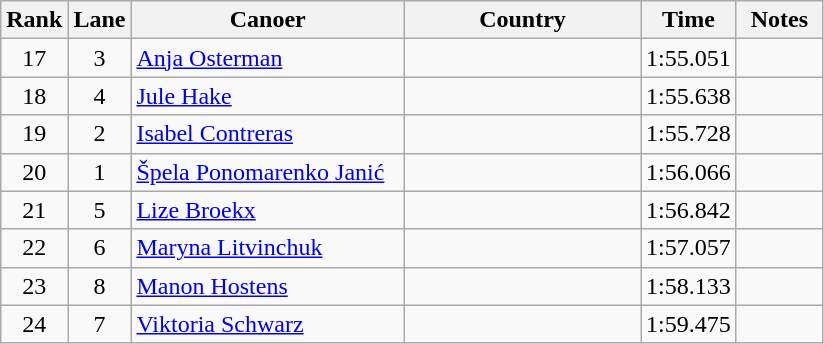<table class="wikitable" style="text-align:center;">
<tr>
<th width=30>Rank</th>
<th width=30>Lane</th>
<th width=175>Canoer</th>
<th width=150>Country</th>
<th width=30>Time</th>
<th width=50>Notes</th>
</tr>
<tr>
<td>17</td>
<td>3</td>
<td align=left><a href='#'>Anja Osterman</a></td>
<td align=left></td>
<td>1:55.051</td>
<td></td>
</tr>
<tr>
<td>18</td>
<td>4</td>
<td align=left><a href='#'>Jule Hake</a></td>
<td align=left></td>
<td>1:55.638</td>
<td></td>
</tr>
<tr>
<td>19</td>
<td>2</td>
<td align=left><a href='#'>Isabel Contreras</a></td>
<td align=left></td>
<td>1:55.728</td>
<td></td>
</tr>
<tr>
<td>20</td>
<td>1</td>
<td align=left><a href='#'>Špela Ponomarenko Janić</a></td>
<td align=left></td>
<td>1:56.066</td>
<td></td>
</tr>
<tr>
<td>21</td>
<td>5</td>
<td align=left><a href='#'>Lize Broekx</a></td>
<td align=left></td>
<td>1:56.842</td>
<td></td>
</tr>
<tr>
<td>22</td>
<td>6</td>
<td align=left><a href='#'>Maryna Litvinchuk</a></td>
<td align=left></td>
<td>1:57.057</td>
<td></td>
</tr>
<tr>
<td>23</td>
<td>8</td>
<td align=left><a href='#'>Manon Hostens</a></td>
<td align=left></td>
<td>1:58.133</td>
<td></td>
</tr>
<tr>
<td>24</td>
<td>7</td>
<td align=left><a href='#'>Viktoria Schwarz</a></td>
<td align=left></td>
<td>1:59.475</td>
<td></td>
</tr>
</table>
